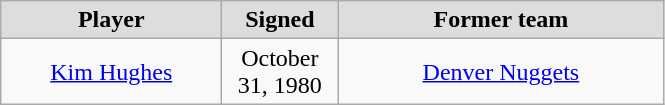<table class="wikitable" style="text-align: center">
<tr style="text-align:center; background:#ddd;">
<td style="width:140px"><strong>Player</strong></td>
<td style="width:70px"><strong>Signed</strong></td>
<td style="width:210px"><strong>Former team</strong></td>
</tr>
<tr>
<td><a href='#'>Kim Hughes</a></td>
<td>October 31, 1980</td>
<td><a href='#'>Denver Nuggets</a></td>
</tr>
</table>
